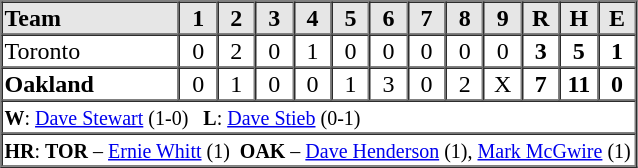<table border=1 cellspacing=0 width=425 style="margin-left:3em;">
<tr style="text-align:center; background-color:#e6e6e6;">
<th align=left width=28%>Team</th>
<th width=6%>1</th>
<th width=6%>2</th>
<th width=6%>3</th>
<th width=6%>4</th>
<th width=6%>5</th>
<th width=6%>6</th>
<th width=6%>7</th>
<th width=6%>8</th>
<th width=6%>9</th>
<th width=6%>R</th>
<th width=6%>H</th>
<th width=6%>E</th>
</tr>
<tr style="text-align:center;">
<td align=left>Toronto</td>
<td>0</td>
<td>2</td>
<td>0</td>
<td>1</td>
<td>0</td>
<td>0</td>
<td>0</td>
<td>0</td>
<td>0</td>
<td><strong>3</strong></td>
<td><strong>5</strong></td>
<td><strong>1</strong></td>
</tr>
<tr style="text-align:center;">
<td align=left><strong>Oakland</strong></td>
<td>0</td>
<td>1</td>
<td>0</td>
<td>0</td>
<td>1</td>
<td>3</td>
<td>0</td>
<td>2</td>
<td>X</td>
<td><strong>7</strong></td>
<td><strong>11</strong></td>
<td><strong>0</strong></td>
</tr>
<tr style="text-align:left;">
<td colspan=13><small><strong>W</strong>: <a href='#'>Dave Stewart</a> (1-0)   <strong>L</strong>: <a href='#'>Dave Stieb</a> (0-1)  </small></td>
</tr>
<tr style="text-align:left;">
<td colspan=13><small><strong>HR</strong>: <strong>TOR</strong> – <a href='#'>Ernie Whitt</a> (1)  <strong>OAK</strong> – <a href='#'>Dave Henderson</a> (1), <a href='#'>Mark McGwire</a> (1)</small></td>
</tr>
</table>
